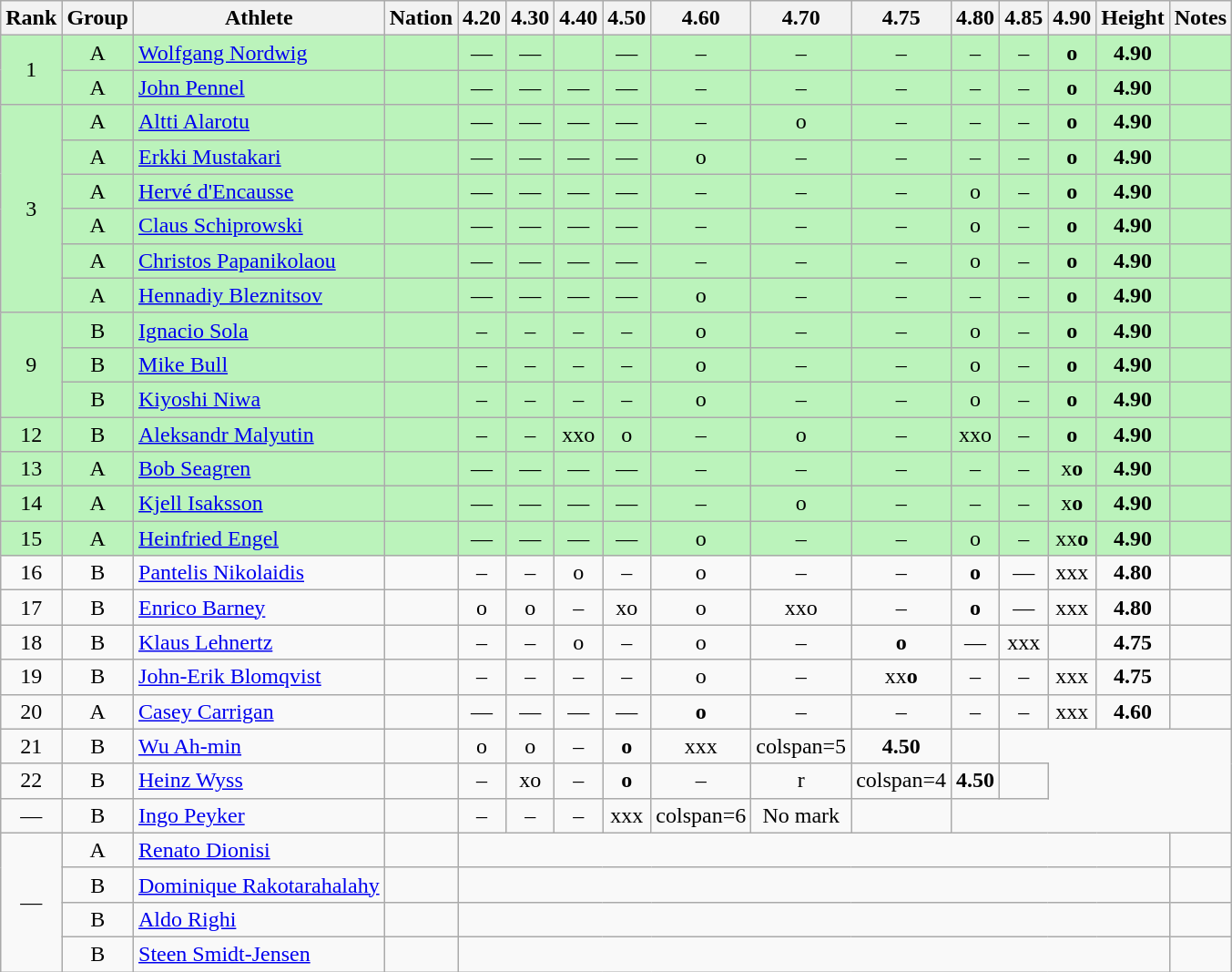<table class="wikitable sortable" style="text-align:center;">
<tr>
<th>Rank</th>
<th>Group</th>
<th>Athlete</th>
<th>Nation</th>
<th>4.20</th>
<th>4.30</th>
<th>4.40</th>
<th>4.50</th>
<th>4.60</th>
<th>4.70</th>
<th>4.75</th>
<th>4.80</th>
<th>4.85</th>
<th>4.90</th>
<th>Height</th>
<th>Notes</th>
</tr>
<tr bgcolor=bbf3bb>
<td rowspan=2>1</td>
<td>A</td>
<td align=left><a href='#'>Wolfgang Nordwig</a></td>
<td align=left></td>
<td>—</td>
<td>—</td>
<td></td>
<td>—</td>
<td>–</td>
<td>–</td>
<td>–</td>
<td>–</td>
<td>–</td>
<td><strong>o</strong></td>
<td><strong>4.90</strong></td>
<td></td>
</tr>
<tr bgcolor=bbf3bb>
<td>A</td>
<td align=left><a href='#'>John Pennel</a></td>
<td align=left></td>
<td>—</td>
<td>—</td>
<td>—</td>
<td>—</td>
<td>–</td>
<td>–</td>
<td>–</td>
<td>–</td>
<td>–</td>
<td><strong>o</strong></td>
<td><strong>4.90</strong></td>
<td></td>
</tr>
<tr bgcolor=bbf3bb>
<td rowspan=6>3</td>
<td>A</td>
<td align=left><a href='#'>Altti Alarotu</a></td>
<td align=left></td>
<td>—</td>
<td>—</td>
<td>—</td>
<td>—</td>
<td>–</td>
<td>o</td>
<td>–</td>
<td>–</td>
<td>–</td>
<td><strong>o</strong></td>
<td><strong>4.90</strong></td>
<td></td>
</tr>
<tr bgcolor=bbf3bb>
<td>A</td>
<td align=left><a href='#'>Erkki Mustakari</a></td>
<td align=left></td>
<td>—</td>
<td>—</td>
<td>—</td>
<td>—</td>
<td>o</td>
<td>–</td>
<td>–</td>
<td>–</td>
<td>–</td>
<td><strong>o</strong></td>
<td><strong>4.90</strong></td>
<td></td>
</tr>
<tr bgcolor=bbf3bb>
<td>A</td>
<td align=left><a href='#'>Hervé d'Encausse</a></td>
<td align=left></td>
<td>—</td>
<td>—</td>
<td>—</td>
<td>—</td>
<td>–</td>
<td>–</td>
<td>–</td>
<td>o</td>
<td>–</td>
<td><strong>o</strong></td>
<td><strong>4.90</strong></td>
<td></td>
</tr>
<tr bgcolor=bbf3bb>
<td>A</td>
<td align=left><a href='#'>Claus Schiprowski</a></td>
<td align=left></td>
<td>—</td>
<td>—</td>
<td>—</td>
<td>—</td>
<td>–</td>
<td>–</td>
<td>–</td>
<td>o</td>
<td>–</td>
<td><strong>o</strong></td>
<td><strong>4.90</strong></td>
<td></td>
</tr>
<tr bgcolor=bbf3bb>
<td>A</td>
<td align=left><a href='#'>Christos Papanikolaou</a></td>
<td align=left></td>
<td>—</td>
<td>—</td>
<td>—</td>
<td>—</td>
<td>–</td>
<td>–</td>
<td>–</td>
<td>o</td>
<td>–</td>
<td><strong>o</strong></td>
<td><strong>4.90</strong></td>
<td></td>
</tr>
<tr bgcolor=bbf3bb>
<td>A</td>
<td align=left><a href='#'>Hennadiy Bleznitsov</a></td>
<td align=left></td>
<td>—</td>
<td>—</td>
<td>—</td>
<td>—</td>
<td>o</td>
<td>–</td>
<td>–</td>
<td>–</td>
<td>–</td>
<td><strong>o</strong></td>
<td><strong>4.90</strong></td>
<td></td>
</tr>
<tr bgcolor=bbf3bb>
<td rowspan=3>9</td>
<td>B</td>
<td align=left><a href='#'>Ignacio Sola</a></td>
<td align=left></td>
<td>–</td>
<td>–</td>
<td>–</td>
<td>–</td>
<td>o</td>
<td>–</td>
<td>–</td>
<td>o</td>
<td>–</td>
<td><strong>o</strong></td>
<td><strong>4.90</strong></td>
<td></td>
</tr>
<tr bgcolor=bbf3bb>
<td>B</td>
<td align=left><a href='#'>Mike Bull</a></td>
<td align=left></td>
<td>–</td>
<td>–</td>
<td>–</td>
<td>–</td>
<td>o</td>
<td>–</td>
<td>–</td>
<td>o</td>
<td>–</td>
<td><strong>o</strong></td>
<td><strong>4.90</strong></td>
<td></td>
</tr>
<tr bgcolor=bbf3bb>
<td>B</td>
<td align=left><a href='#'>Kiyoshi Niwa</a></td>
<td align=left></td>
<td>–</td>
<td>–</td>
<td>–</td>
<td>–</td>
<td>o</td>
<td>–</td>
<td>–</td>
<td>o</td>
<td>–</td>
<td><strong>o</strong></td>
<td><strong>4.90</strong></td>
<td></td>
</tr>
<tr bgcolor=bbf3bb>
<td>12</td>
<td>B</td>
<td align=left><a href='#'>Aleksandr Malyutin</a></td>
<td align=left></td>
<td>–</td>
<td>–</td>
<td>xxo</td>
<td>o</td>
<td>–</td>
<td>o</td>
<td>–</td>
<td>xxo</td>
<td>–</td>
<td><strong>o</strong></td>
<td><strong>4.90</strong></td>
<td></td>
</tr>
<tr bgcolor=bbf3bb>
<td>13</td>
<td>A</td>
<td align=left><a href='#'>Bob Seagren</a></td>
<td align=left></td>
<td>—</td>
<td>—</td>
<td>—</td>
<td>—</td>
<td>–</td>
<td>–</td>
<td>–</td>
<td>–</td>
<td>–</td>
<td>x<strong>o</strong></td>
<td><strong>4.90</strong></td>
<td></td>
</tr>
<tr bgcolor=bbf3bb>
<td>14</td>
<td>A</td>
<td align=left><a href='#'>Kjell Isaksson</a></td>
<td align=left></td>
<td>—</td>
<td>—</td>
<td>—</td>
<td>—</td>
<td>–</td>
<td>o</td>
<td>–</td>
<td>–</td>
<td>–</td>
<td>x<strong>o</strong></td>
<td><strong>4.90</strong></td>
<td></td>
</tr>
<tr bgcolor=bbf3bb>
<td>15</td>
<td>A</td>
<td align=left><a href='#'>Heinfried Engel</a></td>
<td align=left></td>
<td>—</td>
<td>—</td>
<td>—</td>
<td>—</td>
<td>o</td>
<td>–</td>
<td>–</td>
<td>o</td>
<td>–</td>
<td>xx<strong>o</strong></td>
<td><strong>4.90</strong></td>
<td></td>
</tr>
<tr>
<td>16</td>
<td>B</td>
<td align=left><a href='#'>Pantelis Nikolaidis</a></td>
<td align=left></td>
<td>–</td>
<td>–</td>
<td>o</td>
<td>–</td>
<td>o</td>
<td>–</td>
<td>–</td>
<td><strong>o</strong></td>
<td>—</td>
<td>xxx</td>
<td><strong>4.80</strong></td>
<td></td>
</tr>
<tr>
<td>17</td>
<td>B</td>
<td align=left><a href='#'>Enrico Barney</a></td>
<td align=left></td>
<td>o</td>
<td>o</td>
<td>–</td>
<td>xo</td>
<td>o</td>
<td>xxo</td>
<td>–</td>
<td><strong>o</strong></td>
<td>—</td>
<td>xxx</td>
<td><strong>4.80</strong></td>
<td></td>
</tr>
<tr>
<td>18</td>
<td>B</td>
<td align=left><a href='#'>Klaus Lehnertz</a></td>
<td align=left></td>
<td>–</td>
<td>–</td>
<td>o</td>
<td>–</td>
<td>o</td>
<td>–</td>
<td><strong>o</strong></td>
<td>—</td>
<td>xxx</td>
<td></td>
<td><strong>4.75</strong></td>
<td></td>
</tr>
<tr>
<td>19</td>
<td>B</td>
<td align=left><a href='#'>John-Erik Blomqvist</a></td>
<td align=left></td>
<td>–</td>
<td>–</td>
<td>–</td>
<td>–</td>
<td>o</td>
<td>–</td>
<td>xx<strong>o</strong></td>
<td>–</td>
<td>–</td>
<td>xxx</td>
<td><strong>4.75</strong></td>
<td></td>
</tr>
<tr>
<td>20</td>
<td>A</td>
<td align=left><a href='#'>Casey Carrigan</a></td>
<td align=left></td>
<td>—</td>
<td>—</td>
<td>—</td>
<td>—</td>
<td><strong>o</strong></td>
<td>–</td>
<td>–</td>
<td>–</td>
<td>–</td>
<td>xxx</td>
<td><strong>4.60</strong></td>
<td></td>
</tr>
<tr>
<td>21</td>
<td>B</td>
<td align=left><a href='#'>Wu Ah-min</a></td>
<td align=left></td>
<td>o</td>
<td>o</td>
<td>–</td>
<td><strong>o</strong></td>
<td>xxx</td>
<td>colspan=5 </td>
<td><strong>4.50</strong></td>
<td></td>
</tr>
<tr>
<td>22</td>
<td>B</td>
<td align=left><a href='#'>Heinz Wyss</a></td>
<td align=left></td>
<td>–</td>
<td>xo</td>
<td>–</td>
<td><strong>o</strong></td>
<td>–</td>
<td>r</td>
<td>colspan=4 </td>
<td><strong>4.50</strong></td>
<td></td>
</tr>
<tr>
<td data-sort-value=23>—</td>
<td>B</td>
<td align=left><a href='#'>Ingo Peyker</a></td>
<td align=left></td>
<td>–</td>
<td>–</td>
<td>–</td>
<td>xxx</td>
<td>colspan=6 </td>
<td>No mark</td>
<td></td>
</tr>
<tr>
<td rowspan=4 data-sort-value=24>—</td>
<td>A</td>
<td align=left><a href='#'>Renato Dionisi</a></td>
<td align=left></td>
<td colspan=11 data-sort-value=0.00></td>
<td></td>
</tr>
<tr>
<td>B</td>
<td align=left><a href='#'>Dominique Rakotarahalahy</a></td>
<td align=left></td>
<td colspan=11 data-sort-value=0.00></td>
<td></td>
</tr>
<tr>
<td>B</td>
<td align=left><a href='#'>Aldo Righi</a></td>
<td align=left></td>
<td colspan=11 data-sort-value=0.00></td>
<td></td>
</tr>
<tr>
<td>B</td>
<td align=left><a href='#'>Steen Smidt-Jensen</a></td>
<td align=left></td>
<td colspan=11 data-sort-value=0.00></td>
<td></td>
</tr>
</table>
